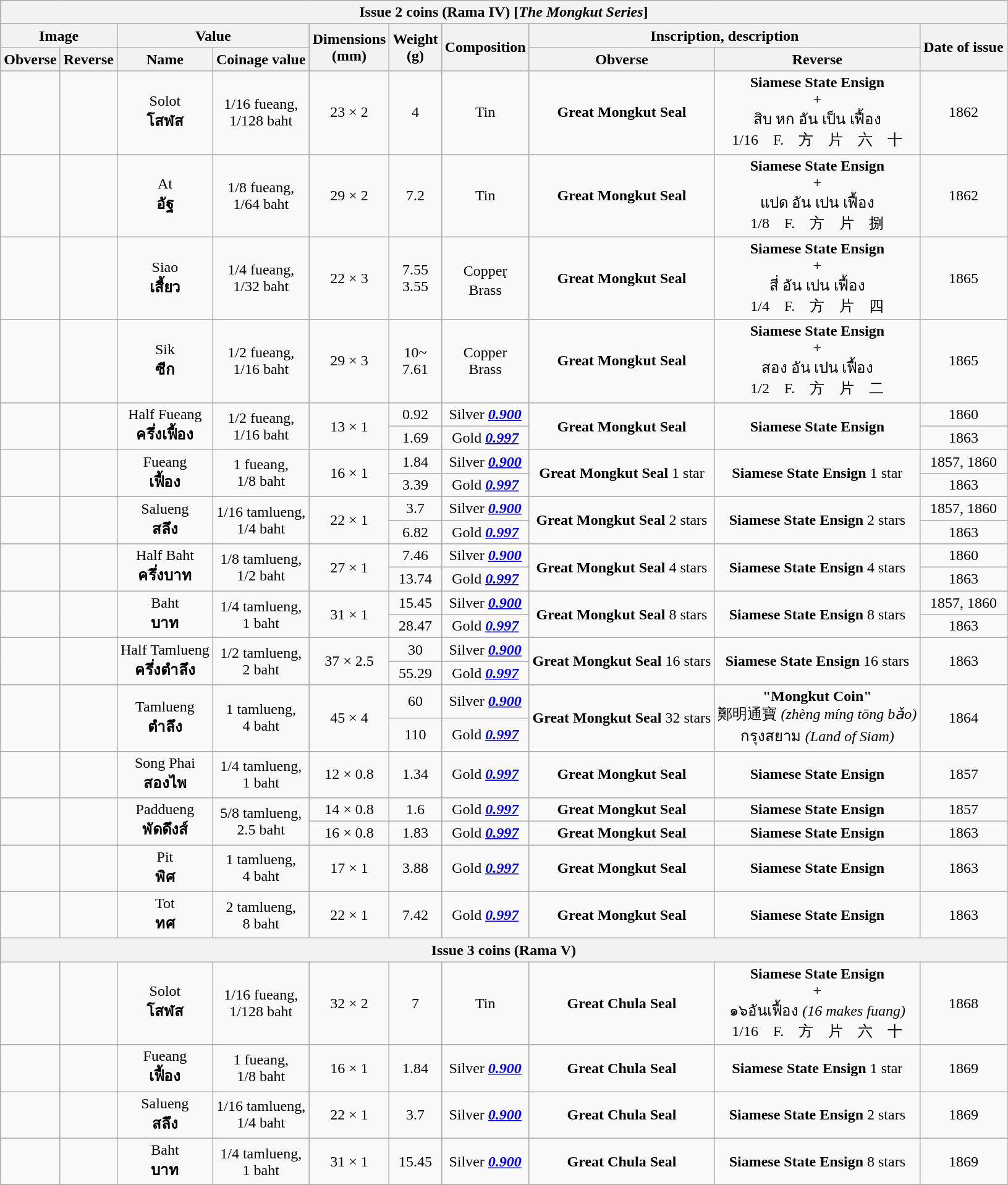<table class="wikitable" style="text-align: center">
<tr>
<th colspan="10">Issue 2 coins (Rama IV) [<em>The Mongkut Series</em>]</th>
</tr>
<tr>
<th colspan="2">Image</th>
<th colspan="2">Value</th>
<th rowspan="2">Dimensions<br>(mm)</th>
<th rowspan="2">Weight<br>(g)</th>
<th rowspan="2">Composition</th>
<th colspan="2">Inscription, description</th>
<th rowspan="2">Date of issue</th>
</tr>
<tr>
<th>Obverse</th>
<th>Reverse</th>
<th>Name</th>
<th>Coinage value</th>
<th>Obverse</th>
<th>Reverse</th>
</tr>
<tr>
<td></td>
<td></td>
<td>Solot<br><strong>โสฬส</strong></td>
<td>1/16 fueang,<br>1/128 baht</td>
<td>23 × 2</td>
<td>4</td>
<td>Tin</td>
<td><strong>Great Mongkut Seal</strong></td>
<td><strong>Siamese State Ensign</strong><br>+<br>สิบ หก อัน เป็น เฟื้อง<br>1/16　F.　方　片　六　十</td>
<td>1862</td>
</tr>
<tr>
<td></td>
<td></td>
<td>At<br><strong>อัฐ</strong></td>
<td>1/8 fueang,<br>1/64 baht</td>
<td>29 × 2</td>
<td>7.2</td>
<td>Tin</td>
<td><strong>Great Mongkut Seal</strong></td>
<td><strong>Siamese State Ensign</strong><br>+<br>แปด อัน เปน เฟื้อง<br>1/8　F.　方　片　捌</td>
<td>1862</td>
</tr>
<tr>
<td></td>
<td></td>
<td>Siao<br><strong>เสี้ยว</strong></td>
<td>1/4 fueang,<br>1/32 baht</td>
<td>22 × 3</td>
<td>7.55<br>3.55</td>
<td>Copperฺ<br>Brass</td>
<td><strong>Great Mongkut Seal</strong></td>
<td><strong>Siamese State Ensign</strong><br>+<br>สี่ อัน เปน เฟื้อง<br>1/4　F.　方　片　四</td>
<td>1865</td>
</tr>
<tr>
<td></td>
<td></td>
<td>Sik<br><strong>ซีก</strong></td>
<td>1/2 fueang,<br>1/16 baht</td>
<td>29 × 3</td>
<td>10~<br>7.61</td>
<td>Copper<br>Brass</td>
<td><strong>Great Mongkut Seal</strong></td>
<td><strong>Siamese State Ensign</strong><br>+<br>สอง อัน เปน เฟื้อง<br>1/2　F.　方　片　二</td>
<td>1865</td>
</tr>
<tr>
<td rowspan="2"></td>
<td rowspan="2"></td>
<td rowspan="2">Half Fueang<br><strong>ครึ่งเฟื้อง</strong></td>
<td rowspan="2">1/2 fueang,<br>1/16 baht</td>
<td rowspan="2">13 × 1</td>
<td>0.92</td>
<td>Silver <strong><em><a href='#'>0.900</a></em></strong></td>
<td rowspan="2"><strong>Great Mongkut Seal</strong></td>
<td rowspan="2"><strong>Siamese State Ensign</strong></td>
<td>1860</td>
</tr>
<tr>
<td>1.69</td>
<td>Gold <strong><em><a href='#'>0.997</a></em></strong></td>
<td>1863</td>
</tr>
<tr>
<td rowspan="2"></td>
<td rowspan="2"></td>
<td rowspan="2">Fueang<br><strong>เฟื้อง</strong></td>
<td rowspan="2">1 fueang,<br>1/8 baht</td>
<td rowspan="2">16 × 1</td>
<td>1.84</td>
<td>Silver <strong><em><a href='#'>0.900</a></em></strong></td>
<td rowspan="2"><strong>Great Mongkut Seal</strong> 1 star</td>
<td rowspan="2"><strong>Siamese State Ensign</strong> 1 star</td>
<td>1857, 1860</td>
</tr>
<tr>
<td>3.39</td>
<td>Gold <strong><em><a href='#'>0.997</a></em></strong></td>
<td>1863</td>
</tr>
<tr>
<td rowspan="2"></td>
<td rowspan="2"></td>
<td rowspan="2">Salueng<br><strong>สลึง</strong></td>
<td rowspan="2">1/16 tamlueng,<br>1/4 baht</td>
<td rowspan="2">22 × 1</td>
<td>3.7</td>
<td>Silver <strong><em><a href='#'>0.900</a></em></strong></td>
<td rowspan="2"><strong>Great Mongkut Seal</strong> 2 stars</td>
<td rowspan="2"><strong>Siamese State Ensign</strong> 2 stars</td>
<td>1857, 1860</td>
</tr>
<tr>
<td>6.82</td>
<td>Gold <strong><em><a href='#'>0.997</a></em></strong></td>
<td>1863</td>
</tr>
<tr>
<td rowspan="2"></td>
<td rowspan="2"></td>
<td rowspan="2">Half Baht<br><strong>ครึ่งบาท</strong></td>
<td rowspan="2">1/8 tamlueng,<br>1/2 baht</td>
<td rowspan="2">27 × 1</td>
<td>7.46</td>
<td>Silver <strong><em><a href='#'>0.900</a></em></strong></td>
<td rowspan="2"><strong>Great Mongkut Seal</strong> 4 stars</td>
<td rowspan="2"><strong>Siamese State Ensign</strong> 4 stars</td>
<td>1860</td>
</tr>
<tr>
<td>13.74</td>
<td>Gold <strong><em><a href='#'>0.997</a></em></strong></td>
<td>1863</td>
</tr>
<tr>
<td rowspan="2"></td>
<td rowspan="2"></td>
<td rowspan="2">Baht<br><strong>บาท</strong></td>
<td rowspan="2">1/4 tamlueng,<br>1 baht</td>
<td rowspan="2">31 × 1</td>
<td>15.45</td>
<td>Silver <strong><em><a href='#'>0.900</a></em></strong></td>
<td rowspan="2"><strong>Great Mongkut Seal</strong> 8 stars</td>
<td rowspan="2"><strong>Siamese State Ensign</strong> 8 stars</td>
<td>1857, 1860</td>
</tr>
<tr>
<td>28.47</td>
<td>Gold <strong><em><a href='#'>0.997</a></em></strong></td>
<td>1863</td>
</tr>
<tr>
<td rowspan="2"></td>
<td rowspan="2"></td>
<td rowspan="2">Half Tamlueng<br><strong>ครึ่งตำลึง</strong></td>
<td rowspan="2">1/2 tamlueng,<br>2 baht</td>
<td rowspan="2">37 × 2.5</td>
<td>30</td>
<td>Silver <strong><em><a href='#'>0.900</a></em></strong></td>
<td rowspan="2"><strong>Great Mongkut Seal</strong> 16 stars</td>
<td rowspan="2"><strong>Siamese State Ensign</strong> 16 stars</td>
<td rowspan="2">1863</td>
</tr>
<tr>
<td>55.29</td>
<td>Gold <strong><em><a href='#'>0.997</a></em></strong></td>
</tr>
<tr>
<td rowspan="2"></td>
<td rowspan="2"></td>
<td rowspan="2">Tamlueng<br><strong>ตำลึง</strong></td>
<td rowspan="2">1 tamlueng,<br>4 baht</td>
<td rowspan="2">45 × 4</td>
<td>60</td>
<td>Silver <strong><em><a href='#'>0.900</a></em></strong></td>
<td rowspan="2"><strong>Great Mongkut Seal</strong> 32 stars</td>
<td rowspan="2"><strong>"Mongkut Coin"</strong><br>鄭明通寶
<em>(zhèng míng tōng bǎo)</em><br>กรุงสยาม <em>(Land of Siam)</em></td>
<td rowspan="2">1864</td>
</tr>
<tr>
<td>110</td>
<td>Gold <strong><em><a href='#'>0.997</a></em></strong></td>
</tr>
<tr>
<td></td>
<td></td>
<td>Song Phai<br><strong>สองไพ</strong></td>
<td>1/4 tamlueng,<br>1 baht</td>
<td>12 × 0.8</td>
<td>1.34</td>
<td>Gold <strong><em><a href='#'>0.997</a></em></strong></td>
<td><strong>Great Mongkut Seal</strong></td>
<td><strong>Siamese State Ensign</strong></td>
<td>1857</td>
</tr>
<tr>
<td rowspan="2"></td>
<td rowspan="2"></td>
<td rowspan="2">Paddueng<br><strong>พัดดึงส์</strong></td>
<td rowspan="2">5/8 tamlueng,<br>2.5 baht</td>
<td>14 × 0.8</td>
<td>1.6</td>
<td>Gold <strong><em><a href='#'>0.997</a></em></strong></td>
<td><strong>Great Mongkut Seal</strong></td>
<td><strong>Siamese State Ensign</strong></td>
<td>1857</td>
</tr>
<tr>
<td>16 × 0.8</td>
<td>1.83</td>
<td>Gold <strong><em><a href='#'>0.997</a></em></strong></td>
<td><strong>Great Mongkut Seal</strong></td>
<td><strong>Siamese State Ensign</strong></td>
<td>1863</td>
</tr>
<tr>
<td></td>
<td></td>
<td>Pit<br><strong>พิศ</strong></td>
<td>1 tamlueng,<br>4 baht</td>
<td>17 × 1</td>
<td>3.88</td>
<td>Gold <strong><em><a href='#'>0.997</a></em></strong></td>
<td><strong>Great Mongkut Seal</strong></td>
<td><strong>Siamese State Ensign</strong></td>
<td>1863</td>
</tr>
<tr>
<td></td>
<td></td>
<td>Tot<br><strong>ทศ</strong></td>
<td>2 tamlueng,<br>8 baht</td>
<td>22 × 1</td>
<td>7.42</td>
<td>Gold <strong><em><a href='#'>0.997</a></em></strong></td>
<td><strong>Great Mongkut Seal</strong></td>
<td><strong>Siamese State Ensign</strong></td>
<td>1863</td>
</tr>
<tr>
<th colspan="10">Issue 3 coins (Rama V)</th>
</tr>
<tr>
<td></td>
<td></td>
<td>Solot<br><strong>โสฬส</strong></td>
<td>1/16 fueang,<br>1/128 baht</td>
<td>32 × 2</td>
<td>7</td>
<td>Tin</td>
<td><strong>Great Chula Seal</strong></td>
<td><strong>Siamese State Ensign</strong><br>+<br>๑๖อันเฟื้อง <em>(16 makes fuang)</em><br>1/16　F.　方　片　六　十</td>
<td>1868</td>
</tr>
<tr>
<td></td>
<td></td>
<td>Fueang<br><strong>เฟื้อง</strong></td>
<td>1 fueang,<br>1/8 baht</td>
<td>16 × 1</td>
<td>1.84</td>
<td>Silver <strong><em><a href='#'>0.900</a></em></strong></td>
<td><strong>Great Chula Seal</strong></td>
<td><strong>Siamese State Ensign</strong> 1 star</td>
<td>1869</td>
</tr>
<tr>
<td></td>
<td></td>
<td>Salueng<br><strong>สลึง</strong></td>
<td>1/16 tamlueng,<br>1/4 baht</td>
<td>22 × 1</td>
<td>3.7</td>
<td>Silver <strong><em><a href='#'>0.900</a></em></strong></td>
<td><strong>Great Chula Seal</strong></td>
<td><strong>Siamese State Ensign</strong> 2 stars</td>
<td>1869</td>
</tr>
<tr>
<td></td>
<td></td>
<td>Baht<br><strong>บาท</strong></td>
<td>1/4 tamlueng,<br>1 baht</td>
<td>31 × 1</td>
<td>15.45</td>
<td>Silver <strong><em><a href='#'>0.900</a></em></strong></td>
<td><strong>Great Chula Seal</strong></td>
<td><strong>Siamese State Ensign</strong> 8 stars</td>
<td>1869</td>
</tr>
</table>
